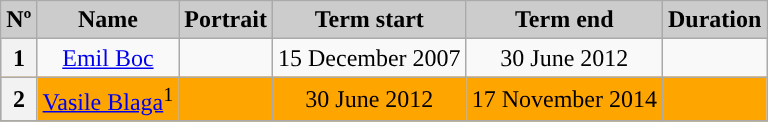<table class="wikitable" style="text-align:center;">
<tr>
<th style="background:#ccc;">Nº</th>
<th style="background:#ccc;">Name<br></th>
<th style="background:#ccc;">Portrait</th>
<th style="background:#ccc;">Term start</th>
<th style="background:#ccc;">Term end</th>
<th style="background:#ccc;">Duration</th>
</tr>
<tr style="background:">
<th>1</th>
<td><a href='#'>Emil Boc</a><br></td>
<td></td>
<td>15 December 2007</td>
<td>30 June 2012</td>
<td></td>
</tr>
<tr style="background:#ffa500">
<th>2</th>
<td><a href='#'>Vasile Blaga</a><sup>1</sup><br></td>
<td></td>
<td>30 June 2012</td>
<td>17 November 2014</td>
<td></td>
</tr>
<tr>
</tr>
</table>
